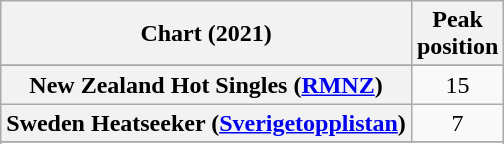<table class="wikitable sortable plainrowheaders" style="text-align:center">
<tr>
<th scope="col">Chart (2021)</th>
<th scope="col">Peak<br>position</th>
</tr>
<tr>
</tr>
<tr>
</tr>
<tr>
</tr>
<tr>
<th scope="row">New Zealand Hot Singles (<a href='#'>RMNZ</a>)</th>
<td>15</td>
</tr>
<tr>
<th scope="row">Sweden Heatseeker (<a href='#'>Sverigetopplistan</a>)</th>
<td>7</td>
</tr>
<tr>
</tr>
<tr>
</tr>
<tr>
</tr>
<tr>
</tr>
<tr>
</tr>
</table>
